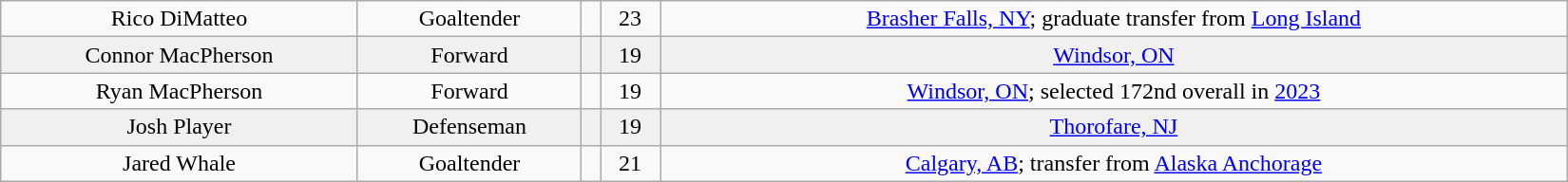<table class="wikitable" width=1100>
<tr align="center" bgcolor="">
<td>Rico DiMatteo</td>
<td>Goaltender</td>
<td></td>
<td>23</td>
<td><a href='#'>Brasher Falls, NY</a>; graduate transfer from <a href='#'>Long Island</a></td>
</tr>
<tr align="center" bgcolor="f0f0f0">
<td>Connor MacPherson</td>
<td>Forward</td>
<td></td>
<td>19</td>
<td><a href='#'>Windsor, ON</a></td>
</tr>
<tr align="center" bgcolor="">
<td>Ryan MacPherson</td>
<td>Forward</td>
<td></td>
<td>19</td>
<td><a href='#'>Windsor, ON</a>; selected 172nd overall in <a href='#'>2023</a></td>
</tr>
<tr align="center" bgcolor="f0f0f0">
<td>Josh Player</td>
<td>Defenseman</td>
<td></td>
<td>19</td>
<td><a href='#'>Thorofare, NJ</a></td>
</tr>
<tr align="center" bgcolor="">
<td>Jared Whale</td>
<td>Goaltender</td>
<td></td>
<td>21</td>
<td><a href='#'>Calgary, AB</a>; transfer from <a href='#'>Alaska Anchorage</a></td>
</tr>
</table>
